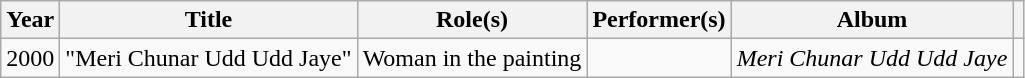<table class="wikitable sortable">
<tr>
<th scope="col">Year</th>
<th scope="col">Title</th>
<th scope="col">Role(s)</th>
<th scope="col">Performer(s)</th>
<th scope="col">Album</th>
<th scope="col" class="unsortable"></th>
</tr>
<tr>
<td>2000</td>
<td>"Meri Chunar Udd Udd Jaye"</td>
<td>Woman in the painting</td>
<td></td>
<td><em>Meri Chunar Udd Udd Jaye</em></td>
<td style="text-align: center;"></td>
</tr>
</table>
